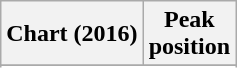<table class="wikitable sortable plainrowheaders" style="text-align:center">
<tr>
<th scope="col">Chart (2016)</th>
<th scope="col">Peak<br> position</th>
</tr>
<tr>
</tr>
<tr>
</tr>
<tr>
</tr>
<tr>
</tr>
<tr>
</tr>
<tr>
</tr>
</table>
